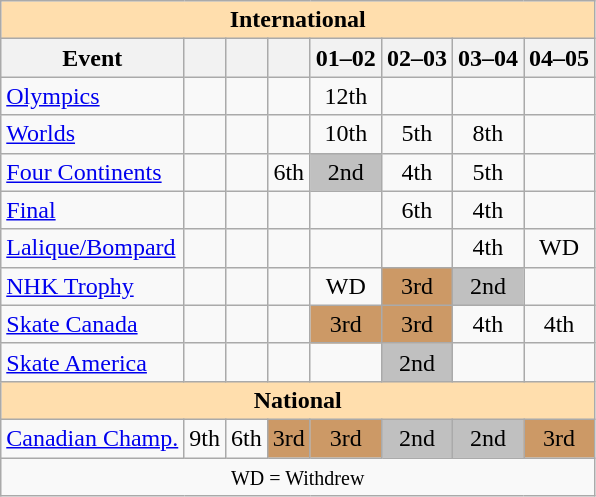<table class="wikitable" style="text-align:center">
<tr>
<th colspan="8" style="background-color: #ffdead; " align="center">International</th>
</tr>
<tr>
<th>Event</th>
<th></th>
<th></th>
<th></th>
<th>01–02</th>
<th>02–03</th>
<th>03–04</th>
<th>04–05</th>
</tr>
<tr>
<td align=left><a href='#'>Olympics</a></td>
<td></td>
<td></td>
<td></td>
<td>12th</td>
<td></td>
<td></td>
<td></td>
</tr>
<tr>
<td align=left><a href='#'>Worlds</a></td>
<td></td>
<td></td>
<td></td>
<td>10th</td>
<td>5th</td>
<td>8th</td>
<td></td>
</tr>
<tr>
<td align=left><a href='#'>Four Continents</a></td>
<td></td>
<td></td>
<td>6th</td>
<td bgcolor=silver>2nd</td>
<td>4th</td>
<td>5th</td>
<td></td>
</tr>
<tr>
<td align=left> <a href='#'>Final</a></td>
<td></td>
<td></td>
<td></td>
<td></td>
<td>6th</td>
<td>4th</td>
<td></td>
</tr>
<tr>
<td align=left> <a href='#'>Lalique/Bompard</a></td>
<td></td>
<td></td>
<td></td>
<td></td>
<td></td>
<td>4th</td>
<td>WD</td>
</tr>
<tr>
<td align=left> <a href='#'>NHK Trophy</a></td>
<td></td>
<td></td>
<td></td>
<td>WD</td>
<td bgcolor=cc9966>3rd</td>
<td bgcolor=silver>2nd</td>
<td></td>
</tr>
<tr>
<td align=left> <a href='#'>Skate Canada</a></td>
<td></td>
<td></td>
<td></td>
<td bgcolor=cc9966>3rd</td>
<td bgcolor=cc9966>3rd</td>
<td>4th</td>
<td>4th</td>
</tr>
<tr>
<td align=left> <a href='#'>Skate America</a></td>
<td></td>
<td></td>
<td></td>
<td></td>
<td bgcolor=silver>2nd</td>
<td></td>
<td></td>
</tr>
<tr>
<th colspan="8" style="background-color: #ffdead; " align="center">National</th>
</tr>
<tr>
<td align=left><a href='#'>Canadian Champ.</a></td>
<td>9th</td>
<td>6th</td>
<td bgcolor=cc9966>3rd</td>
<td bgcolor=cc9966>3rd</td>
<td bgcolor=silver>2nd</td>
<td bgcolor=silver>2nd</td>
<td bgcolor=cc9966>3rd</td>
</tr>
<tr>
<td colspan="8" align="center"><small> WD = Withdrew </small></td>
</tr>
</table>
